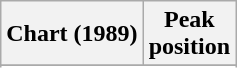<table class="wikitable sortable">
<tr>
<th>Chart (1989)</th>
<th>Peak<br>position</th>
</tr>
<tr>
</tr>
<tr>
</tr>
</table>
